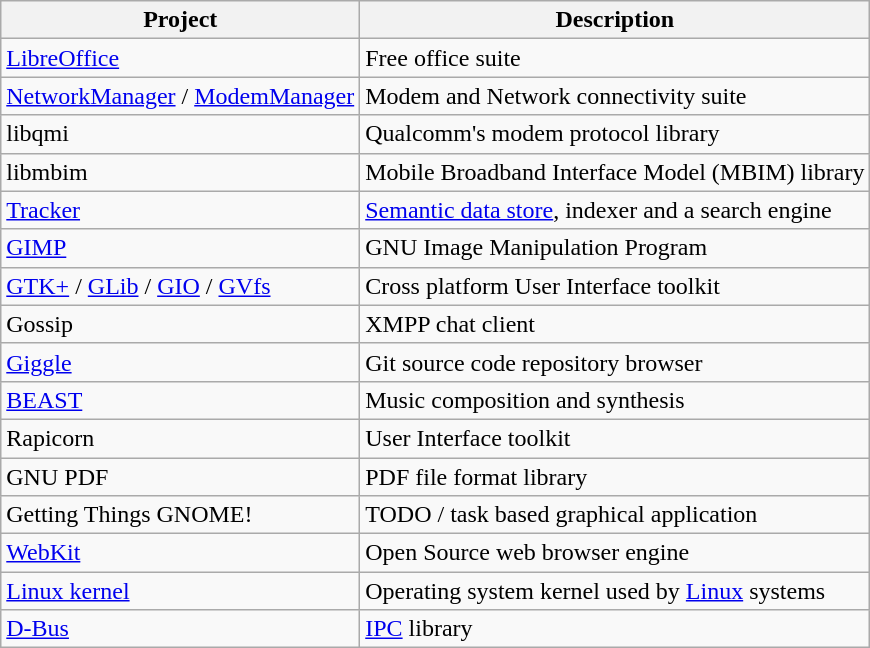<table class="wikitable">
<tr>
<th>Project</th>
<th>Description</th>
</tr>
<tr>
<td><a href='#'>LibreOffice</a></td>
<td>Free office suite</td>
</tr>
<tr>
<td><a href='#'>NetworkManager</a> / <a href='#'>ModemManager</a></td>
<td>Modem and Network connectivity suite</td>
</tr>
<tr>
<td>libqmi</td>
<td>Qualcomm's modem protocol library</td>
</tr>
<tr>
<td>libmbim</td>
<td>Mobile Broadband Interface Model (MBIM) library</td>
</tr>
<tr>
<td><a href='#'>Tracker</a></td>
<td><a href='#'>Semantic data store</a>, indexer and a search engine</td>
</tr>
<tr>
<td><a href='#'>GIMP</a></td>
<td>GNU Image Manipulation Program</td>
</tr>
<tr>
<td><a href='#'>GTK+</a> / <a href='#'>GLib</a> / <a href='#'>GIO</a> / <a href='#'>GVfs</a></td>
<td>Cross platform User Interface toolkit</td>
</tr>
<tr>
<td>Gossip</td>
<td>XMPP chat client</td>
</tr>
<tr>
<td><a href='#'>Giggle</a></td>
<td>Git source code repository browser</td>
</tr>
<tr>
<td><a href='#'>BEAST</a></td>
<td>Music composition and synthesis</td>
</tr>
<tr>
<td>Rapicorn</td>
<td>User Interface toolkit</td>
</tr>
<tr>
<td>GNU PDF</td>
<td>PDF file format library</td>
</tr>
<tr>
<td>Getting Things GNOME!</td>
<td>TODO / task based graphical application</td>
</tr>
<tr>
<td><a href='#'>WebKit</a></td>
<td>Open Source web browser engine</td>
</tr>
<tr>
<td><a href='#'>Linux kernel</a></td>
<td>Operating system kernel used by <a href='#'>Linux</a> systems</td>
</tr>
<tr>
<td><a href='#'>D-Bus</a></td>
<td><a href='#'>IPC</a> library</td>
</tr>
</table>
